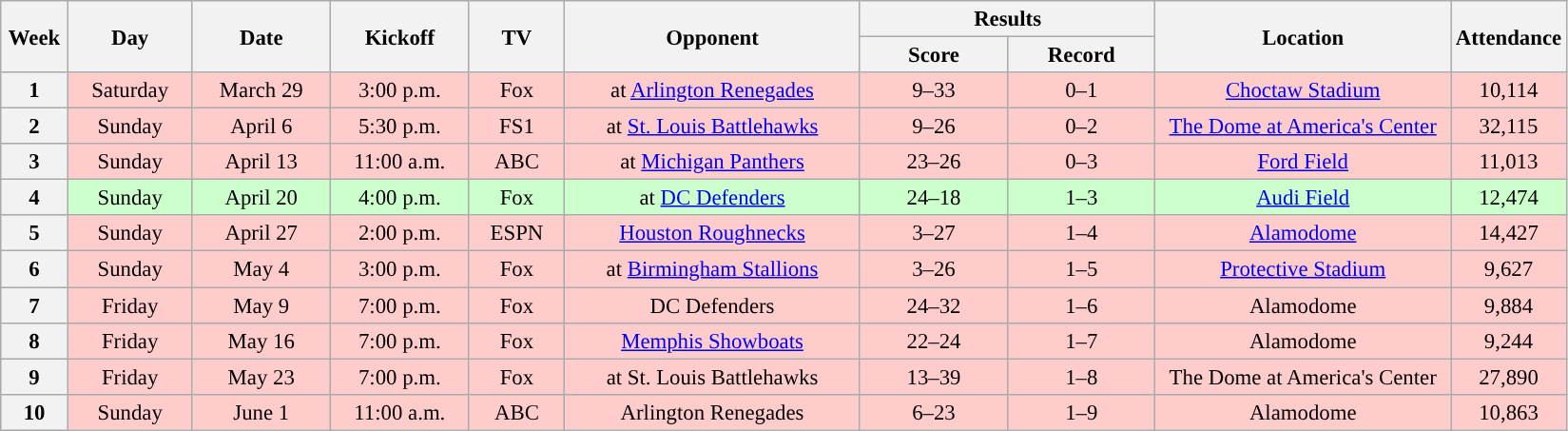<table class="wikitable" style="text-align:center; font-size: 95%;">
<tr>
<th rowspan="2" width="40">Week</th>
<th rowspan="2" width="80">Day</th>
<th rowspan="2" width="90">Date</th>
<th rowspan="2" width="90">Kickoff</th>
<th rowspan="2" width="60">TV</th>
<th rowspan="2" width="200">Opponent</th>
<th colspan="2" width="200">Results</th>
<th rowspan="2" width="200">Location</th>
<th rowspan="2">Attendance</th>
</tr>
<tr>
<th width="60">Score</th>
<th width="60">Record</th>
</tr>
<tr style="background:#ffcccc">
<th>1</th>
<td>Saturday</td>
<td>March 29</td>
<td>3:00 p.m.</td>
<td>Fox</td>
<td>at <a href='#'>Arlington Renegades</a></td>
<td>9–33</td>
<td>0–1</td>
<td><a href='#'>Choctaw Stadium</a></td>
<td>10,114</td>
</tr>
<tr style="background:#ffcccc">
<th>2</th>
<td>Sunday</td>
<td>April 6</td>
<td>5:30 p.m.</td>
<td>FS1</td>
<td>at <a href='#'>St. Louis Battlehawks</a></td>
<td>9–26</td>
<td>0–2</td>
<td><a href='#'>The Dome at America's Center</a></td>
<td>32,115</td>
</tr>
<tr style="background:#ffcccc">
<th>3</th>
<td>Sunday</td>
<td>April 13</td>
<td>11:00 a.m.</td>
<td>ABC</td>
<td>at <a href='#'>Michigan Panthers</a></td>
<td>23–26</td>
<td>0–3</td>
<td><a href='#'>Ford Field</a></td>
<td>11,013</td>
</tr>
<tr style="background:#ccffcc">
<th>4</th>
<td>Sunday</td>
<td>April 20</td>
<td>4:00 p.m.</td>
<td>Fox</td>
<td>at <a href='#'>DC Defenders</a></td>
<td>24–18</td>
<td>1–3</td>
<td><a href='#'>Audi Field</a></td>
<td>12,474</td>
</tr>
<tr style="background:#ffcccc">
<th>5</th>
<td>Sunday</td>
<td>April 27</td>
<td>2:00 p.m.</td>
<td>ESPN</td>
<td><a href='#'>Houston Roughnecks</a></td>
<td>3–27</td>
<td>1–4</td>
<td><a href='#'>Alamodome</a></td>
<td>14,427</td>
</tr>
<tr style="background:#ffcccc">
<th>6</th>
<td>Sunday</td>
<td>May 4</td>
<td>3:00 p.m.</td>
<td>Fox</td>
<td>at <a href='#'>Birmingham Stallions</a></td>
<td>3–26</td>
<td>1–5</td>
<td><a href='#'>Protective Stadium</a></td>
<td>9,627</td>
</tr>
<tr style="background:#ffcccc">
<th>7</th>
<td>Friday</td>
<td>May 9</td>
<td>7:00 p.m.</td>
<td>Fox</td>
<td>DC Defenders</td>
<td>24–32</td>
<td>1–6</td>
<td>Alamodome</td>
<td>9,884</td>
</tr>
<tr style="background:#ffcccc">
<th>8</th>
<td>Friday</td>
<td>May 16</td>
<td>7:00 p.m.</td>
<td>Fox</td>
<td><a href='#'>Memphis Showboats</a></td>
<td>22–24</td>
<td>1–7</td>
<td>Alamodome</td>
<td>9,244</td>
</tr>
<tr style="background:#ffcccc">
<th>9</th>
<td>Friday</td>
<td>May 23</td>
<td>7:00 p.m.</td>
<td>Fox</td>
<td>at St. Louis Battlehawks</td>
<td>13–39</td>
<td>1–8</td>
<td>The Dome at America's Center</td>
<td>27,890</td>
</tr>
<tr style="background:#ffcccc">
<th>10</th>
<td>Sunday</td>
<td>June 1</td>
<td>11:00 a.m.</td>
<td>ABC</td>
<td>Arlington Renegades</td>
<td>6–23</td>
<td>1–9</td>
<td>Alamodome</td>
<td>10,863</td>
</tr>
</table>
